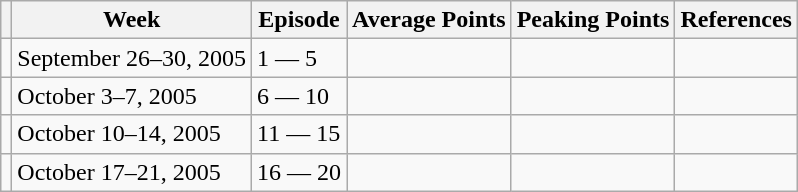<table class="wikitable">
<tr>
<th></th>
<th>Week</th>
<th>Episode</th>
<th>Average Points</th>
<th>Peaking Points</th>
<th>References</th>
</tr>
<tr>
<td></td>
<td>September 26–30, 2005</td>
<td>1 — 5</td>
<td></td>
<td></td>
<td></td>
</tr>
<tr>
<td></td>
<td>October 3–7, 2005</td>
<td>6 — 10</td>
<td></td>
<td></td>
<td></td>
</tr>
<tr>
<td></td>
<td>October 10–14, 2005</td>
<td>11 — 15</td>
<td></td>
<td></td>
<td></td>
</tr>
<tr>
<td></td>
<td>October 17–21, 2005</td>
<td>16 — 20</td>
<td></td>
<td></td>
<td></td>
</tr>
</table>
